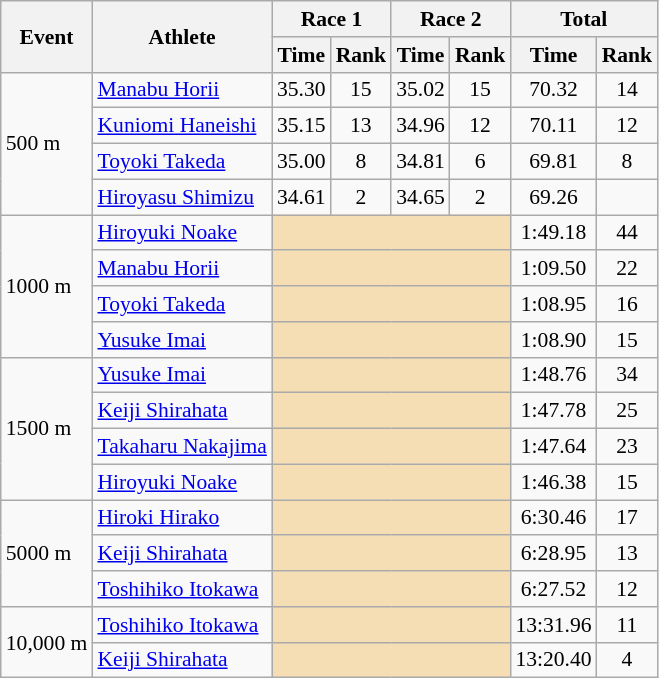<table class="wikitable" border="1" style="font-size:90%">
<tr>
<th rowspan=2>Event</th>
<th rowspan=2>Athlete</th>
<th colspan=2>Race 1</th>
<th colspan=2>Race 2</th>
<th colspan=2>Total</th>
</tr>
<tr>
<th>Time</th>
<th>Rank</th>
<th>Time</th>
<th>Rank</th>
<th>Time</th>
<th>Rank</th>
</tr>
<tr>
<td rowspan=4>500 m</td>
<td><a href='#'>Manabu Horii</a></td>
<td align=center>35.30</td>
<td align=center>15</td>
<td align=center>35.02</td>
<td align=center>15</td>
<td align=center>70.32</td>
<td align=center>14</td>
</tr>
<tr>
<td><a href='#'>Kuniomi Haneishi</a></td>
<td align=center>35.15</td>
<td align=center>13</td>
<td align=center>34.96</td>
<td align=center>12</td>
<td align=center>70.11</td>
<td align=center>12</td>
</tr>
<tr>
<td><a href='#'>Toyoki Takeda</a></td>
<td align=center>35.00</td>
<td align=center>8</td>
<td align=center>34.81</td>
<td align=center>6</td>
<td align=center>69.81</td>
<td align=center>8</td>
</tr>
<tr>
<td><a href='#'>Hiroyasu Shimizu</a></td>
<td align=center>34.61</td>
<td align=center>2</td>
<td align=center>34.65</td>
<td align=center>2</td>
<td align=center>69.26</td>
<td align=center></td>
</tr>
<tr>
<td rowspan=4>1000 m</td>
<td><a href='#'>Hiroyuki Noake</a></td>
<td colspan="4" bgcolor="wheat"></td>
<td align=center>1:49.18</td>
<td align=center>44</td>
</tr>
<tr>
<td><a href='#'>Manabu Horii</a></td>
<td colspan="4" bgcolor="wheat"></td>
<td align=center>1:09.50</td>
<td align=center>22</td>
</tr>
<tr>
<td><a href='#'>Toyoki Takeda</a></td>
<td colspan="4" bgcolor="wheat"></td>
<td align=center>1:08.95</td>
<td align=center>16</td>
</tr>
<tr>
<td><a href='#'>Yusuke Imai</a></td>
<td colspan="4" bgcolor="wheat"></td>
<td align=center>1:08.90</td>
<td align=center>15</td>
</tr>
<tr>
<td rowspan=4>1500 m</td>
<td><a href='#'>Yusuke Imai</a></td>
<td colspan="4" bgcolor="wheat"></td>
<td align=center>1:48.76</td>
<td align=center>34</td>
</tr>
<tr>
<td><a href='#'>Keiji Shirahata</a></td>
<td colspan="4" bgcolor="wheat"></td>
<td align=center>1:47.78</td>
<td align=center>25</td>
</tr>
<tr>
<td><a href='#'>Takaharu Nakajima</a></td>
<td colspan="4" bgcolor="wheat"></td>
<td align=center>1:47.64</td>
<td align=center>23</td>
</tr>
<tr>
<td><a href='#'>Hiroyuki Noake</a></td>
<td colspan="4" bgcolor="wheat"></td>
<td align=center>1:46.38</td>
<td align=center>15</td>
</tr>
<tr>
<td rowspan=3>5000 m</td>
<td><a href='#'>Hiroki Hirako</a></td>
<td colspan="4" bgcolor="wheat"></td>
<td align=center>6:30.46</td>
<td align=center>17</td>
</tr>
<tr>
<td><a href='#'>Keiji Shirahata</a></td>
<td colspan="4" bgcolor="wheat"></td>
<td align=center>6:28.95</td>
<td align=center>13</td>
</tr>
<tr>
<td><a href='#'>Toshihiko Itokawa</a></td>
<td colspan="4" bgcolor="wheat"></td>
<td align=center>6:27.52</td>
<td align=center>12</td>
</tr>
<tr>
<td rowspan=2>10,000 m</td>
<td><a href='#'>Toshihiko Itokawa</a></td>
<td colspan="4" bgcolor="wheat"></td>
<td align=center>13:31.96</td>
<td align=center>11</td>
</tr>
<tr>
<td><a href='#'>Keiji Shirahata</a></td>
<td colspan="4" bgcolor="wheat"></td>
<td align=center>13:20.40</td>
<td align=center>4</td>
</tr>
</table>
